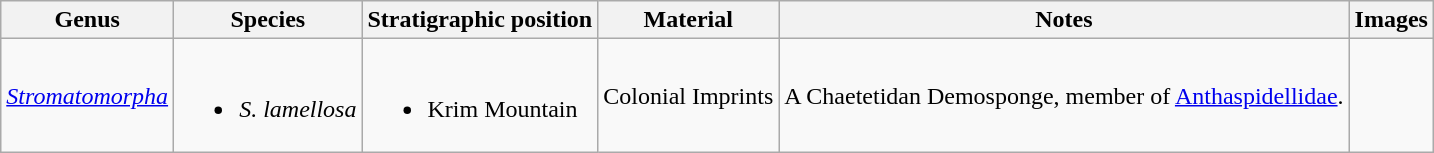<table class="wikitable">
<tr>
<th>Genus</th>
<th>Species</th>
<th>Stratigraphic position</th>
<th>Material</th>
<th>Notes</th>
<th>Images</th>
</tr>
<tr>
<td><em><a href='#'>Stromatomorpha</a></em></td>
<td><br><ul><li><em>S. lamellosa</em></li></ul></td>
<td><br><ul><li>Krim Mountain</li></ul></td>
<td>Colonial Imprints</td>
<td>A Chaetetidan Demosponge, member of <a href='#'>Anthaspidellidae</a>.</td>
<td></td>
</tr>
</table>
